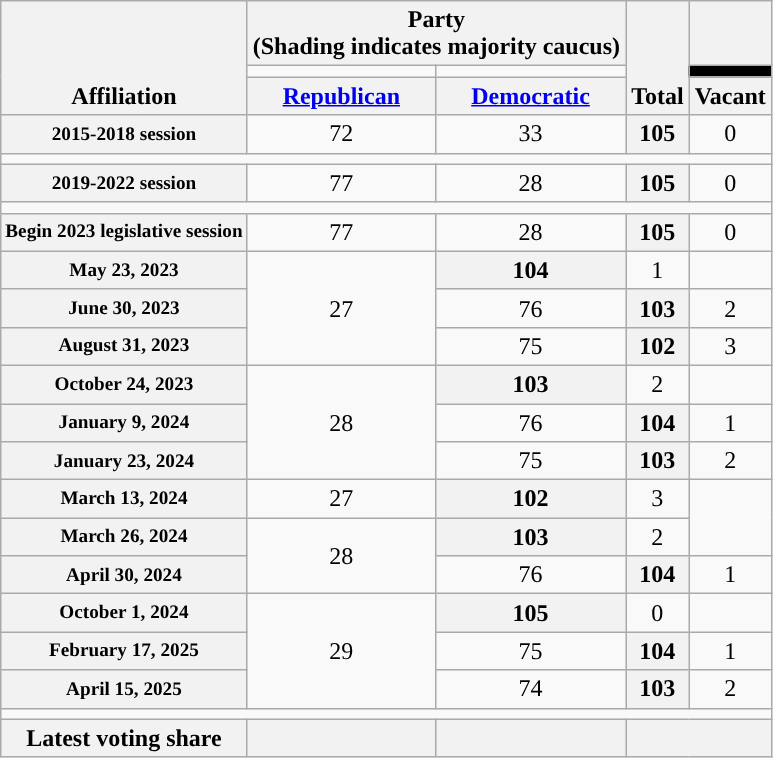<table class=wikitable style="text-align:center">
<tr style="vertical-align:bottom;">
<th rowspan=3>Affiliation</th>
<th colspan=2>Party <div>(Shading indicates majority caucus)</div></th>
<th rowspan=3>Total</th>
<th></th>
</tr>
<tr style="height:5px">
<td style="background-color:"></td>
<td style="background-color:"></td>
<td style="background:black;"></td>
</tr>
<tr>
<th><a href='#'>Republican</a></th>
<th><a href='#'>Democratic</a></th>
<th>Vacant</th>
</tr>
<tr>
<th nowrap style="font-size:80%">2015-2018 session</th>
<td>72</td>
<td>33</td>
<th>105</th>
<td>0</td>
</tr>
<tr>
<td colspan=5></td>
</tr>
<tr>
<th nowrap style="font-size:80%">2019-2022 session</th>
<td>77</td>
<td>28</td>
<th>105</th>
<td>0</td>
</tr>
<tr>
<td colspan=5></td>
</tr>
<tr>
<th nowrap style="font-size:80%">Begin 2023 legislative session</th>
<td>77</td>
<td>28</td>
<th>105</th>
<td>0</td>
</tr>
<tr>
<th nowrap style="font-size:80%">May 23, 2023</th>
<td rowspan=3>27</td>
<th>104</th>
<td>1</td>
</tr>
<tr>
<th nowrap style="font-size:80%">June 30, 2023</th>
<td>76</td>
<th>103</th>
<td>2</td>
</tr>
<tr>
<th nowrap style="font-size:80%">August 31, 2023</th>
<td>75</td>
<th>102</th>
<td>3</td>
</tr>
<tr>
<th nowrap style="font-size:80%">October 24, 2023</th>
<td rowspan=3>28</td>
<th>103</th>
<td>2</td>
</tr>
<tr>
<th nowrap style="font-size:80%">January 9, 2024</th>
<td>76</td>
<th>104</th>
<td>1</td>
</tr>
<tr>
<th nowrap style="font-size:80%">January 23, 2024</th>
<td>75</td>
<th>103</th>
<td>2</td>
</tr>
<tr>
<th nowrap style="font-size:80%">March 13, 2024</th>
<td>27</td>
<th>102</th>
<td>3</td>
</tr>
<tr>
<th nowrap style="font-size:80%">March 26, 2024</th>
<td rowspan=2>28</td>
<th>103</th>
<td>2</td>
</tr>
<tr>
<th nowrap style="font-size:80%">April 30, 2024</th>
<td>76</td>
<th>104</th>
<td>1</td>
</tr>
<tr>
<th nowrap style="font-size:80%">October 1, 2024</th>
<td rowspan=3>29</td>
<th>105</th>
<td>0</td>
</tr>
<tr>
<th nowrap style="font-size:80%">February 17, 2025</th>
<td>75</td>
<th>104</th>
<td>1</td>
</tr>
<tr>
<th nowrap style="font-size:80%">April 15, 2025</th>
<td>74</td>
<th>103</th>
<td>2</td>
</tr>
<tr>
<td colspan=5></td>
</tr>
<tr>
<th>Latest voting share</th>
<th></th>
<th></th>
<th colspan=2></th>
</tr>
</table>
